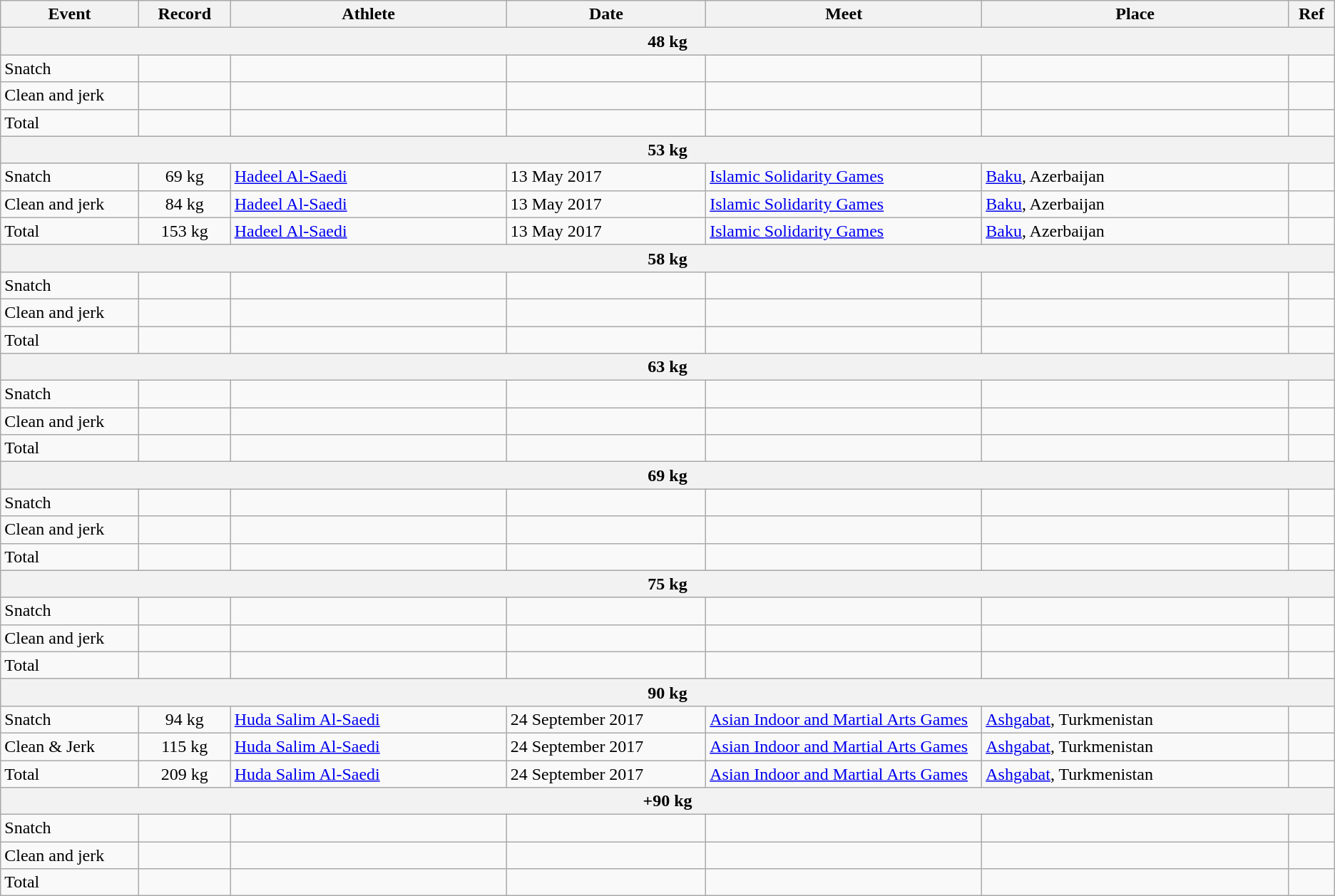<table class="wikitable">
<tr>
<th width=9%>Event</th>
<th width=6%>Record</th>
<th width=18%>Athlete</th>
<th width=13%>Date</th>
<th width=18%>Meet</th>
<th width=20%>Place</th>
<th width=3%>Ref</th>
</tr>
<tr bgcolor="#DDDDDD">
<th colspan="8">48 kg</th>
</tr>
<tr>
<td>Snatch</td>
<td></td>
<td></td>
<td></td>
<td></td>
<td></td>
<td></td>
</tr>
<tr>
<td>Clean and jerk</td>
<td></td>
<td></td>
<td></td>
<td></td>
<td></td>
<td></td>
</tr>
<tr>
<td>Total</td>
<td></td>
<td></td>
<td></td>
<td></td>
<td></td>
<td></td>
</tr>
<tr bgcolor="#DDDDDD">
<th colspan="8">53 kg</th>
</tr>
<tr>
<td>Snatch</td>
<td align="center">69 kg</td>
<td><a href='#'>Hadeel Al-Saedi</a></td>
<td>13 May 2017</td>
<td><a href='#'>Islamic Solidarity Games</a></td>
<td><a href='#'>Baku</a>, Azerbaijan</td>
<td></td>
</tr>
<tr>
<td>Clean and jerk</td>
<td align="center">84 kg</td>
<td><a href='#'>Hadeel Al-Saedi</a></td>
<td>13 May 2017</td>
<td><a href='#'>Islamic Solidarity Games</a></td>
<td><a href='#'>Baku</a>, Azerbaijan</td>
<td></td>
</tr>
<tr>
<td>Total</td>
<td align="center">153 kg</td>
<td><a href='#'>Hadeel Al-Saedi</a></td>
<td>13 May 2017</td>
<td><a href='#'>Islamic Solidarity Games</a></td>
<td><a href='#'>Baku</a>, Azerbaijan</td>
<td></td>
</tr>
<tr bgcolor="#DDDDDD">
<th colspan="8">58 kg</th>
</tr>
<tr>
<td>Snatch</td>
<td></td>
<td></td>
<td></td>
<td></td>
<td></td>
<td></td>
</tr>
<tr>
<td>Clean and jerk</td>
<td></td>
<td></td>
<td></td>
<td></td>
<td></td>
<td></td>
</tr>
<tr>
<td>Total</td>
<td></td>
<td></td>
<td></td>
<td></td>
<td></td>
<td></td>
</tr>
<tr bgcolor="#DDDDDD">
<th colspan="8">63 kg</th>
</tr>
<tr>
<td>Snatch</td>
<td align="center"></td>
<td></td>
<td></td>
<td></td>
<td></td>
<td></td>
</tr>
<tr>
<td>Clean and jerk</td>
<td></td>
<td></td>
<td></td>
<td></td>
<td></td>
<td></td>
</tr>
<tr>
<td>Total</td>
<td align="center"></td>
<td></td>
<td></td>
<td></td>
<td></td>
<td></td>
</tr>
<tr bgcolor="#DDDDDD">
<th colspan="8">69 kg</th>
</tr>
<tr>
<td>Snatch</td>
<td></td>
<td></td>
<td></td>
<td></td>
<td></td>
<td></td>
</tr>
<tr>
<td>Clean and jerk</td>
<td></td>
<td></td>
<td></td>
<td></td>
<td></td>
<td></td>
</tr>
<tr>
<td>Total</td>
<td></td>
<td></td>
<td></td>
<td></td>
<td></td>
<td></td>
</tr>
<tr bgcolor="#DDDDDD">
<th colspan="8">75 kg</th>
</tr>
<tr>
<td>Snatch</td>
<td></td>
<td></td>
<td></td>
<td></td>
<td></td>
<td></td>
</tr>
<tr>
<td>Clean and jerk</td>
<td></td>
<td></td>
<td></td>
<td></td>
<td></td>
<td></td>
</tr>
<tr>
<td>Total</td>
<td></td>
<td></td>
<td></td>
<td></td>
<td></td>
<td></td>
</tr>
<tr bgcolor="#DDDDDD">
<th colspan="7">90 kg</th>
</tr>
<tr>
<td>Snatch</td>
<td align="center">94 kg</td>
<td><a href='#'>Huda Salim Al-Saedi</a></td>
<td>24 September 2017</td>
<td><a href='#'>Asian Indoor and Martial Arts Games</a></td>
<td><a href='#'>Ashgabat</a>, Turkmenistan</td>
<td></td>
</tr>
<tr>
<td>Clean & Jerk</td>
<td align="center">115 kg</td>
<td><a href='#'>Huda Salim Al-Saedi</a></td>
<td>24 September 2017</td>
<td><a href='#'>Asian Indoor and Martial Arts Games</a></td>
<td><a href='#'>Ashgabat</a>, Turkmenistan</td>
<td></td>
</tr>
<tr>
<td>Total</td>
<td align="center">209 kg</td>
<td><a href='#'>Huda Salim Al-Saedi</a></td>
<td>24 September 2017</td>
<td><a href='#'>Asian Indoor and Martial Arts Games</a></td>
<td><a href='#'>Ashgabat</a>, Turkmenistan</td>
<td></td>
</tr>
<tr bgcolor="#DDDDDD">
<th colspan="8">+90 kg</th>
</tr>
<tr>
<td>Snatch</td>
<td></td>
<td></td>
<td></td>
<td></td>
<td></td>
<td></td>
</tr>
<tr>
<td>Clean and jerk</td>
<td></td>
<td></td>
<td></td>
<td></td>
<td></td>
<td></td>
</tr>
<tr>
<td>Total</td>
<td></td>
<td></td>
<td></td>
<td></td>
<td></td>
<td></td>
</tr>
</table>
